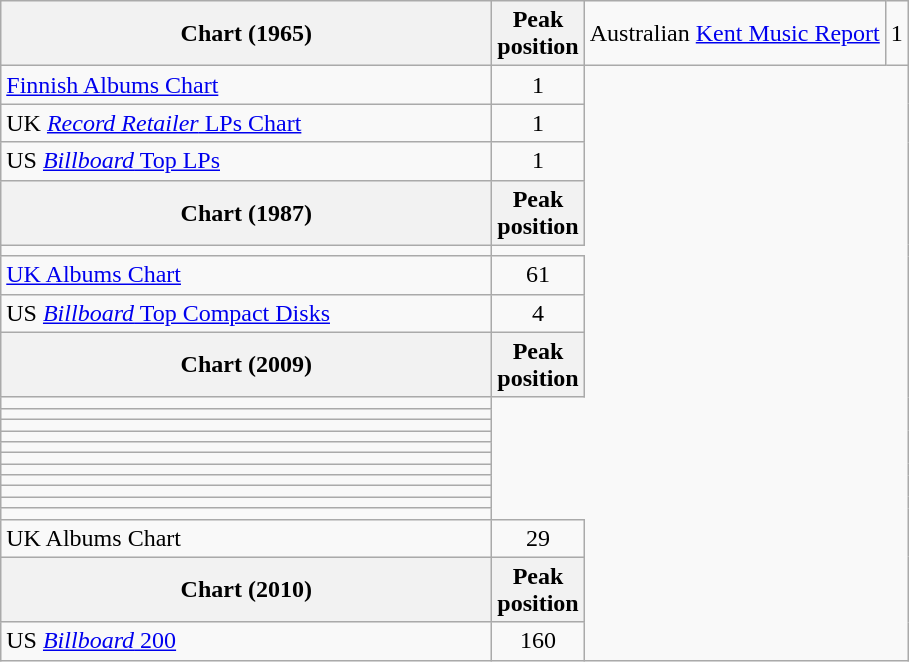<table class="wikitable sortable">
<tr>
<th>Chart (1965)</th>
<th>Peak<br>position</th>
<td>Australian <a href='#'>Kent Music Report</a></td>
<td align="center">1</td>
</tr>
<tr>
<td><a href='#'>Finnish Albums Chart</a></td>
<td align="center">1</td>
</tr>
<tr>
<td align="left">UK <a href='#'><em>Record Retailer</em> LPs Chart</a></td>
<td style="text-align:center;">1</td>
</tr>
<tr>
<td align="left">US <a href='#'><em>Billboard</em> Top LPs</a></td>
<td align="center">1</td>
</tr>
<tr>
<th style="width:20em;">Chart (1987)</th>
<th>Peak<br>position</th>
</tr>
<tr>
<td></td>
</tr>
<tr>
<td align="left"><a href='#'>UK Albums Chart</a></td>
<td align="center">61</td>
</tr>
<tr>
<td align="left">US <a href='#'><em>Billboard</em> Top Compact Disks</a></td>
<td align="center">4</td>
</tr>
<tr>
<th style="width:20em;">Chart (2009)</th>
<th>Peak<br>position</th>
</tr>
<tr>
<td></td>
</tr>
<tr>
<td></td>
</tr>
<tr>
<td></td>
</tr>
<tr>
<td></td>
</tr>
<tr>
<td></td>
</tr>
<tr>
<td></td>
</tr>
<tr>
<td></td>
</tr>
<tr>
<td></td>
</tr>
<tr>
<td></td>
</tr>
<tr>
<td></td>
</tr>
<tr>
<td></td>
</tr>
<tr>
<td align="left">UK Albums Chart</td>
<td align="center">29</td>
</tr>
<tr>
<th style="width:20em;">Chart (2010)</th>
<th>Peak<br>position</th>
</tr>
<tr>
<td>US <a href='#'><em>Billboard</em> 200</a></td>
<td align="center">160</td>
</tr>
</table>
